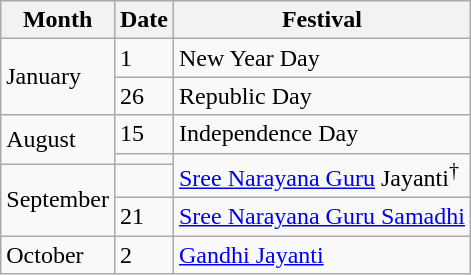<table class="wikitable">
<tr>
<th>Month</th>
<th>Date</th>
<th>Festival</th>
</tr>
<tr>
<td rowspan="2">January</td>
<td>1</td>
<td>New Year Day</td>
</tr>
<tr>
<td>26</td>
<td>Republic Day</td>
</tr>
<tr>
<td rowspan="2">August</td>
<td>15</td>
<td>Independence Day</td>
</tr>
<tr>
<td></td>
<td rowspan="2"><a href='#'>Sree Narayana Guru</a> Jayanti<sup>†</sup></td>
</tr>
<tr>
<td rowspan="2">September</td>
<td></td>
</tr>
<tr>
<td>21</td>
<td><a href='#'>Sree Narayana Guru Samadhi</a></td>
</tr>
<tr>
<td>October</td>
<td>2</td>
<td><a href='#'>Gandhi Jayanti</a></td>
</tr>
</table>
